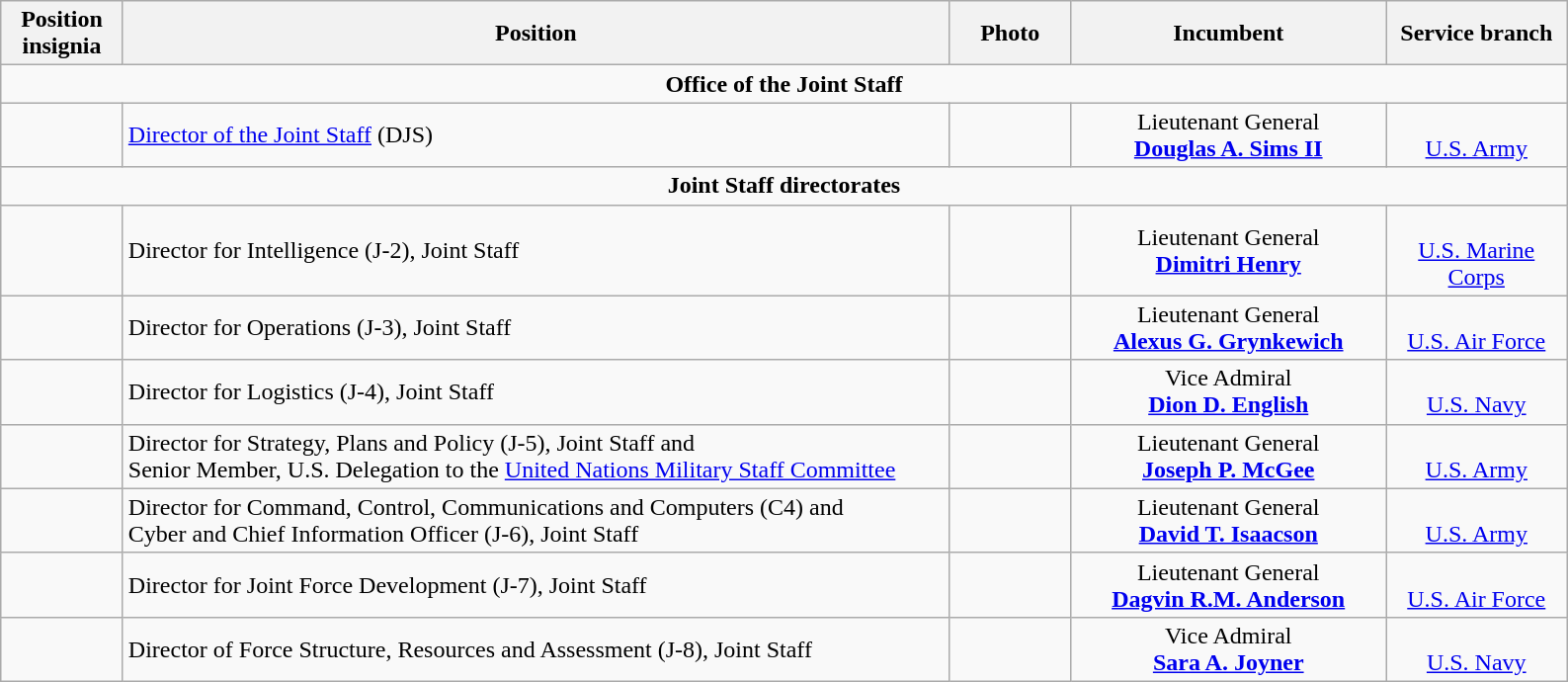<table class="wikitable">
<tr>
<th width="75" style="text-align:center">Position insignia</th>
<th width="550" style="text-align:center">Position</th>
<th width="75" style="text-align:center">Photo</th>
<th width="205" style="text-align:center">Incumbent</th>
<th width="115" style="text-align:center">Service branch</th>
</tr>
<tr>
<td colspan="5" style="text-align:center"><strong>Office of the Joint Staff</strong></td>
</tr>
<tr>
<td></td>
<td><a href='#'>Director of the Joint Staff</a> (DJS)</td>
<td></td>
<td style="text-align:center">Lieutenant General<br><strong><a href='#'>Douglas A. Sims II</a></strong></td>
<td style="text-align:center"><br><a href='#'>U.S. Army</a></td>
</tr>
<tr>
<td colspan="5" style="text-align:center"><strong>Joint Staff directorates</strong></td>
</tr>
<tr>
<td></td>
<td>Director for Intelligence (J-2), Joint Staff</td>
<td></td>
<td style="text-align:center">Lieutenant General<br><strong><a href='#'>Dimitri Henry</a></strong></td>
<td style="text-align:center"><br><a href='#'>U.S. Marine Corps</a></td>
</tr>
<tr>
<td></td>
<td>Director for Operations (J-3), Joint Staff</td>
<td></td>
<td style="text-align:center">Lieutenant General<br><strong><a href='#'>Alexus G. Grynkewich</a></strong></td>
<td style="text-align:center"><br><a href='#'>U.S. Air Force</a></td>
</tr>
<tr>
<td></td>
<td>Director for Logistics (J-4), Joint Staff</td>
<td></td>
<td style="text-align:center">Vice Admiral<br><strong><a href='#'>Dion D. English</a></strong></td>
<td style="text-align:center"><br><a href='#'>U.S. Navy</a></td>
</tr>
<tr>
<td></td>
<td>Director for Strategy, Plans and Policy (J-5), Joint Staff and<br>Senior Member, U.S. Delegation to the <a href='#'>United Nations Military Staff Committee</a></td>
<td></td>
<td style="text-align:center">Lieutenant General<br><strong><a href='#'>Joseph P. McGee</a></strong></td>
<td style="text-align:center"><br><a href='#'>U.S. Army</a></td>
</tr>
<tr>
<td></td>
<td>Director for Command, Control, Communications and Computers (C4) and<br>Cyber and Chief Information Officer (J-6), Joint Staff</td>
<td></td>
<td style="text-align:center">Lieutenant General <br><strong><a href='#'>David T. Isaacson</a></strong></td>
<td style="text-align:center"><br><a href='#'>U.S. Army</a></td>
</tr>
<tr>
<td></td>
<td>Director for Joint Force Development (J-7), Joint Staff</td>
<td></td>
<td style="text-align:center">Lieutenant General<br><strong><a href='#'>Dagvin R.M. Anderson</a></strong></td>
<td style="text-align:center"><br><a href='#'>U.S. Air Force</a></td>
</tr>
<tr>
<td></td>
<td>Director of Force Structure, Resources and Assessment (J-8), Joint Staff</td>
<td></td>
<td style="text-align:center">Vice Admiral<br><strong><a href='#'>Sara A. Joyner</a></strong></td>
<td style="text-align:center"><br><a href='#'>U.S. Navy</a></td>
</tr>
</table>
